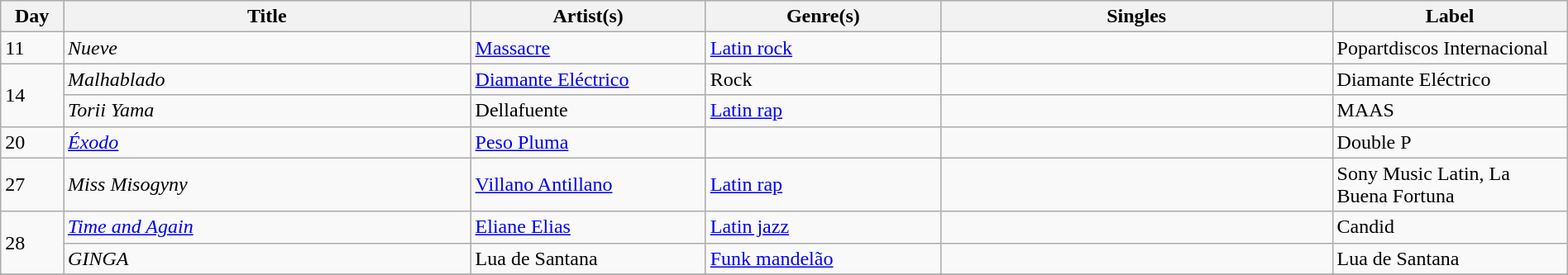<table class="wikitable" style="width:100%; margin-bottom:4px">
<tr>
<th scope="col" width="4%">Day</th>
<th scope="col" width="26%">Title</th>
<th scope="col" width="15%">Artist(s)</th>
<th scope="col" width="15%">Genre(s)</th>
<th scope="col" width="25%">Singles</th>
<th scope="col" width="15%">Label</th>
</tr>
<tr>
<td>11</td>
<td><em>Nueve</em></td>
<td><a href='#'>Massacre</a></td>
<td><a href='#'>Latin rock</a></td>
<td></td>
<td>Popartdiscos Internacional</td>
</tr>
<tr>
<td rowspan="2">14</td>
<td><em>Malhablado</em></td>
<td><a href='#'>Diamante Eléctrico</a></td>
<td>Rock</td>
<td></td>
<td>Diamante Eléctrico</td>
</tr>
<tr>
<td><em>Torii Yama</em></td>
<td>Dellafuente</td>
<td><a href='#'>Latin rap</a></td>
<td></td>
<td>MAAS</td>
</tr>
<tr>
<td>20</td>
<td><em><a href='#'>Éxodo</a></em></td>
<td><a href='#'>Peso Pluma</a></td>
<td></td>
<td></td>
<td>Double P</td>
</tr>
<tr>
<td>27</td>
<td><em>Miss Misogyny</em></td>
<td><a href='#'>Villano Antillano</a></td>
<td><a href='#'>Latin rap</a></td>
<td></td>
<td>Sony Music Latin, La Buena Fortuna</td>
</tr>
<tr>
<td rowspan="2">28</td>
<td><em><a href='#'>Time and Again</a></em></td>
<td><a href='#'>Eliane Elias</a></td>
<td><a href='#'>Latin jazz</a></td>
<td></td>
<td>Candid</td>
</tr>
<tr>
<td><em>GINGA</em></td>
<td>Lua de Santana</td>
<td><a href='#'>Funk mandelão</a></td>
<td></td>
<td>Lua de Santana</td>
</tr>
<tr>
</tr>
</table>
